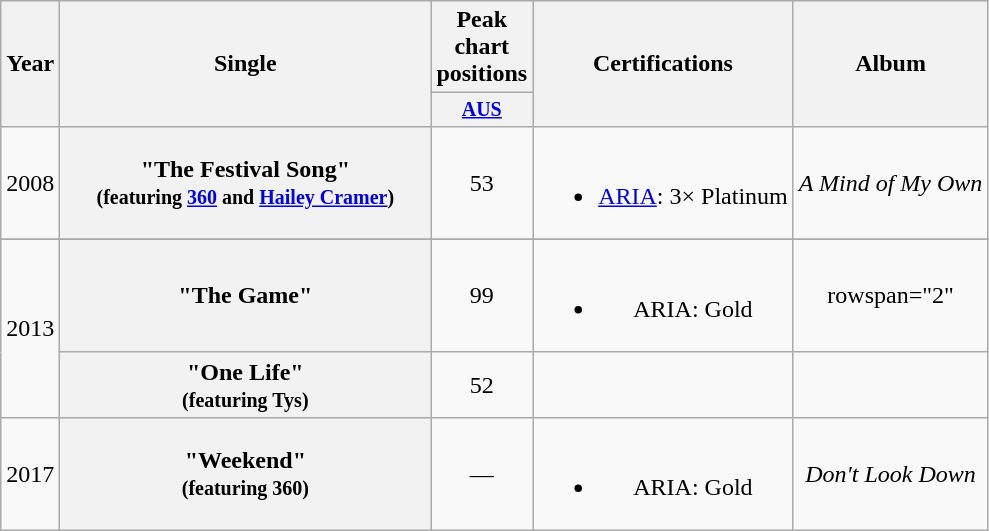<table class="wikitable plainrowheaders" style="text-align:center;">
<tr>
<th rowspan="2">Year</th>
<th rowspan="2" style="width:15em;">Single</th>
<th colspan="1">Peak chart<br>positions</th>
<th scope="col" rowspan="2">Certifications</th>
<th rowspan="2">Album</th>
</tr>
<tr style="font-size:smaller;">
<th width="45"><a href='#'>AUS</a><br></th>
</tr>
<tr>
<td>2008</td>
<th scope="row">"The Festival Song" <br> <small>(featuring <a href='#'>360</a> and <a href='#'>Hailey Cramer</a>)</small></th>
<td>53</td>
<td><br><ul><li><a href='#'>ARIA</a>: 3× Platinum</li></ul></td>
<td rowspan="1"><em>A Mind of My Own</em></td>
</tr>
<tr>
</tr>
<tr>
<td rowspan="2">2013</td>
<th scope="row">"The Game"</th>
<td>99</td>
<td><br><ul><li>ARIA: Gold</li></ul></td>
<td>rowspan="2" </td>
</tr>
<tr>
<th scope="row">"One Life" <br><small>(featuring Tys)</small></th>
<td>52</td>
<td></td>
</tr>
<tr>
<td>2017</td>
<th scope="row">"Weekend" <br><small>(featuring 360)</small></th>
<td>—</td>
<td><br><ul><li>ARIA: Gold</li></ul></td>
<td><em>Don't Look Down</em></td>
</tr>
</table>
